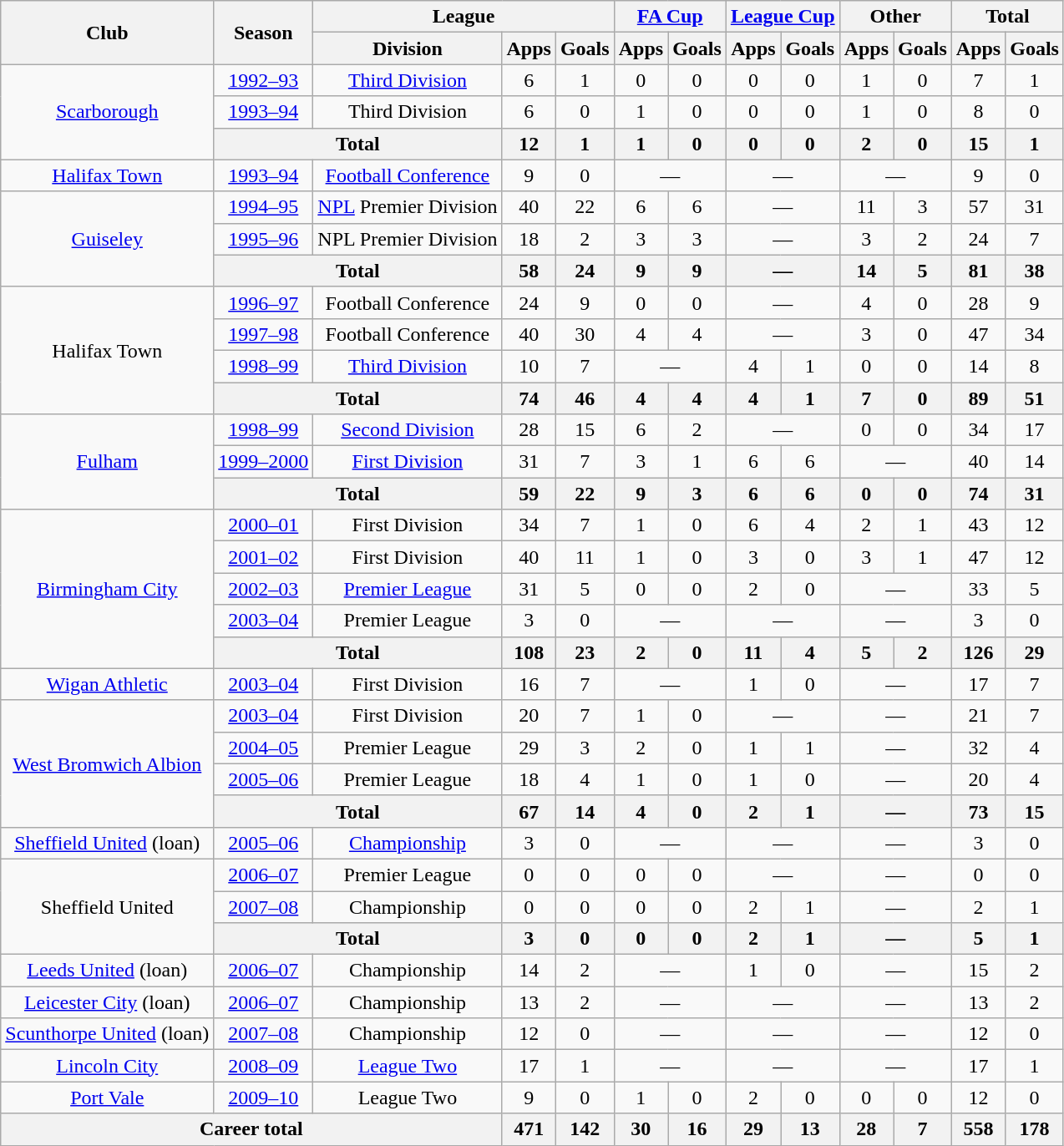<table class="wikitable" style="text-align:center">
<tr>
<th rowspan="2">Club</th>
<th rowspan="2">Season</th>
<th colspan="3">League</th>
<th colspan="2"><a href='#'>FA Cup</a></th>
<th colspan="2"><a href='#'>League Cup</a></th>
<th colspan="2">Other</th>
<th colspan="2">Total</th>
</tr>
<tr>
<th>Division</th>
<th>Apps</th>
<th>Goals</th>
<th>Apps</th>
<th>Goals</th>
<th>Apps</th>
<th>Goals</th>
<th>Apps</th>
<th>Goals</th>
<th>Apps</th>
<th>Goals</th>
</tr>
<tr>
<td rowspan="3"><a href='#'>Scarborough</a></td>
<td><a href='#'>1992–93</a></td>
<td><a href='#'>Third Division</a></td>
<td>6</td>
<td>1</td>
<td>0</td>
<td>0</td>
<td>0</td>
<td>0</td>
<td>1</td>
<td>0</td>
<td>7</td>
<td>1</td>
</tr>
<tr>
<td><a href='#'>1993–94</a></td>
<td>Third Division</td>
<td>6</td>
<td>0</td>
<td>1</td>
<td>0</td>
<td>0</td>
<td>0</td>
<td>1</td>
<td>0</td>
<td>8</td>
<td>0</td>
</tr>
<tr>
<th colspan="2">Total</th>
<th>12</th>
<th>1</th>
<th>1</th>
<th>0</th>
<th>0</th>
<th>0</th>
<th>2</th>
<th>0</th>
<th>15</th>
<th>1</th>
</tr>
<tr>
<td><a href='#'>Halifax Town</a></td>
<td><a href='#'>1993–94</a></td>
<td><a href='#'>Football Conference</a></td>
<td>9</td>
<td>0</td>
<td colspan="2">—</td>
<td colspan="2">—</td>
<td colspan="2">—</td>
<td>9</td>
<td>0</td>
</tr>
<tr>
<td rowspan="3"><a href='#'>Guiseley</a></td>
<td><a href='#'>1994–95</a></td>
<td><a href='#'>NPL</a> Premier Division</td>
<td>40</td>
<td>22</td>
<td>6</td>
<td>6</td>
<td colspan="2">—</td>
<td>11</td>
<td>3</td>
<td>57</td>
<td>31</td>
</tr>
<tr>
<td><a href='#'>1995–96</a></td>
<td>NPL Premier Division</td>
<td>18</td>
<td>2</td>
<td>3</td>
<td>3</td>
<td colspan="2">—</td>
<td>3</td>
<td>2</td>
<td>24</td>
<td>7</td>
</tr>
<tr>
<th colspan="2">Total</th>
<th>58</th>
<th>24</th>
<th>9</th>
<th>9</th>
<th colspan="2">—</th>
<th>14</th>
<th>5</th>
<th>81</th>
<th>38</th>
</tr>
<tr>
<td rowspan="4">Halifax Town</td>
<td><a href='#'>1996–97</a></td>
<td>Football Conference</td>
<td>24</td>
<td>9</td>
<td>0</td>
<td>0</td>
<td colspan="2">—</td>
<td>4</td>
<td>0</td>
<td>28</td>
<td>9</td>
</tr>
<tr>
<td><a href='#'>1997–98</a></td>
<td>Football Conference</td>
<td>40</td>
<td>30</td>
<td>4</td>
<td>4</td>
<td colspan="2">—</td>
<td>3</td>
<td>0</td>
<td>47</td>
<td>34</td>
</tr>
<tr>
<td><a href='#'>1998–99</a></td>
<td><a href='#'>Third Division</a></td>
<td>10</td>
<td>7</td>
<td colspan="2">—</td>
<td>4</td>
<td>1</td>
<td>0</td>
<td>0</td>
<td>14</td>
<td>8</td>
</tr>
<tr>
<th colspan="2">Total</th>
<th>74</th>
<th>46</th>
<th>4</th>
<th>4</th>
<th>4</th>
<th>1</th>
<th>7</th>
<th>0</th>
<th>89</th>
<th>51</th>
</tr>
<tr>
<td rowspan="3"><a href='#'>Fulham</a></td>
<td><a href='#'>1998–99</a></td>
<td><a href='#'>Second Division</a></td>
<td>28</td>
<td>15</td>
<td>6</td>
<td>2</td>
<td colspan="2">—</td>
<td>0</td>
<td>0</td>
<td>34</td>
<td>17</td>
</tr>
<tr>
<td><a href='#'>1999–2000</a></td>
<td><a href='#'>First Division</a></td>
<td>31</td>
<td>7</td>
<td>3</td>
<td>1</td>
<td>6</td>
<td>6</td>
<td colspan="2">—</td>
<td>40</td>
<td>14</td>
</tr>
<tr>
<th colspan="2">Total</th>
<th>59</th>
<th>22</th>
<th>9</th>
<th>3</th>
<th>6</th>
<th>6</th>
<th>0</th>
<th>0</th>
<th>74</th>
<th>31</th>
</tr>
<tr>
<td rowspan="5"><a href='#'>Birmingham City</a></td>
<td><a href='#'>2000–01</a></td>
<td>First Division</td>
<td>34</td>
<td>7</td>
<td>1</td>
<td>0</td>
<td>6</td>
<td>4</td>
<td>2</td>
<td>1</td>
<td>43</td>
<td>12</td>
</tr>
<tr>
<td><a href='#'>2001–02</a></td>
<td>First Division</td>
<td>40</td>
<td>11</td>
<td>1</td>
<td>0</td>
<td>3</td>
<td>0</td>
<td>3</td>
<td>1</td>
<td>47</td>
<td>12</td>
</tr>
<tr>
<td><a href='#'>2002–03</a></td>
<td><a href='#'>Premier League</a></td>
<td>31</td>
<td>5</td>
<td>0</td>
<td>0</td>
<td>2</td>
<td>0</td>
<td colspan="2">—</td>
<td>33</td>
<td>5</td>
</tr>
<tr>
<td><a href='#'>2003–04</a></td>
<td>Premier League</td>
<td>3</td>
<td>0</td>
<td colspan="2">—</td>
<td colspan="2">—</td>
<td colspan="2">—</td>
<td>3</td>
<td>0</td>
</tr>
<tr>
<th colspan="2">Total</th>
<th>108</th>
<th>23</th>
<th>2</th>
<th>0</th>
<th>11</th>
<th>4</th>
<th>5</th>
<th>2</th>
<th>126</th>
<th>29</th>
</tr>
<tr>
<td><a href='#'>Wigan Athletic</a></td>
<td><a href='#'>2003–04</a></td>
<td>First Division</td>
<td>16</td>
<td>7</td>
<td colspan="2">—</td>
<td>1</td>
<td>0</td>
<td colspan="2">—</td>
<td>17</td>
<td>7</td>
</tr>
<tr>
<td rowspan="4"><a href='#'>West Bromwich Albion</a></td>
<td><a href='#'>2003–04</a></td>
<td>First Division</td>
<td>20</td>
<td>7</td>
<td>1</td>
<td>0</td>
<td colspan="2">—</td>
<td colspan="2">—</td>
<td>21</td>
<td>7</td>
</tr>
<tr>
<td><a href='#'>2004–05</a></td>
<td>Premier League</td>
<td>29</td>
<td>3</td>
<td>2</td>
<td>0</td>
<td>1</td>
<td>1</td>
<td colspan="2">—</td>
<td>32</td>
<td>4</td>
</tr>
<tr>
<td><a href='#'>2005–06</a></td>
<td>Premier League</td>
<td>18</td>
<td>4</td>
<td>1</td>
<td>0</td>
<td>1</td>
<td>0</td>
<td colspan="2">—</td>
<td>20</td>
<td>4</td>
</tr>
<tr>
<th colspan="2">Total</th>
<th>67</th>
<th>14</th>
<th>4</th>
<th>0</th>
<th>2</th>
<th>1</th>
<th colspan="2">—</th>
<th>73</th>
<th>15</th>
</tr>
<tr>
<td><a href='#'>Sheffield United</a> (loan)</td>
<td><a href='#'>2005–06</a></td>
<td><a href='#'>Championship</a></td>
<td>3</td>
<td>0</td>
<td colspan="2">—</td>
<td colspan="2">—</td>
<td colspan="2">—</td>
<td>3</td>
<td>0</td>
</tr>
<tr>
<td rowspan="3">Sheffield United</td>
<td><a href='#'>2006–07</a></td>
<td>Premier League</td>
<td>0</td>
<td>0</td>
<td>0</td>
<td>0</td>
<td colspan="2">—</td>
<td colspan="2">—</td>
<td>0</td>
<td>0</td>
</tr>
<tr>
<td><a href='#'>2007–08</a></td>
<td>Championship</td>
<td>0</td>
<td>0</td>
<td>0</td>
<td>0</td>
<td>2</td>
<td>1</td>
<td colspan="2">—</td>
<td>2</td>
<td>1</td>
</tr>
<tr>
<th colspan="2">Total</th>
<th>3</th>
<th>0</th>
<th>0</th>
<th>0</th>
<th>2</th>
<th>1</th>
<th colspan="2">—</th>
<th>5</th>
<th>1</th>
</tr>
<tr>
<td><a href='#'>Leeds United</a> (loan)</td>
<td><a href='#'>2006–07</a></td>
<td>Championship</td>
<td>14</td>
<td>2</td>
<td colspan="2">—</td>
<td>1</td>
<td>0</td>
<td colspan="2">—</td>
<td>15</td>
<td>2</td>
</tr>
<tr>
<td><a href='#'>Leicester City</a> (loan)</td>
<td><a href='#'>2006–07</a></td>
<td>Championship</td>
<td>13</td>
<td>2</td>
<td colspan="2">—</td>
<td colspan="2">—</td>
<td colspan="2">—</td>
<td>13</td>
<td>2</td>
</tr>
<tr>
<td><a href='#'>Scunthorpe United</a> (loan)</td>
<td><a href='#'>2007–08</a></td>
<td>Championship</td>
<td>12</td>
<td>0</td>
<td colspan="2">—</td>
<td colspan="2">—</td>
<td colspan="2">—</td>
<td>12</td>
<td>0</td>
</tr>
<tr>
<td><a href='#'>Lincoln City</a></td>
<td><a href='#'>2008–09</a></td>
<td><a href='#'>League Two</a></td>
<td>17</td>
<td>1</td>
<td colspan="2">—</td>
<td colspan="2">—</td>
<td colspan="2">—</td>
<td>17</td>
<td>1</td>
</tr>
<tr>
<td><a href='#'>Port Vale</a></td>
<td><a href='#'>2009–10</a></td>
<td>League Two</td>
<td>9</td>
<td>0</td>
<td>1</td>
<td>0</td>
<td>2</td>
<td>0</td>
<td>0</td>
<td>0</td>
<td>12</td>
<td>0</td>
</tr>
<tr>
<th colspan="3">Career total</th>
<th>471</th>
<th>142</th>
<th>30</th>
<th>16</th>
<th>29</th>
<th>13</th>
<th>28</th>
<th>7</th>
<th>558</th>
<th>178</th>
</tr>
</table>
